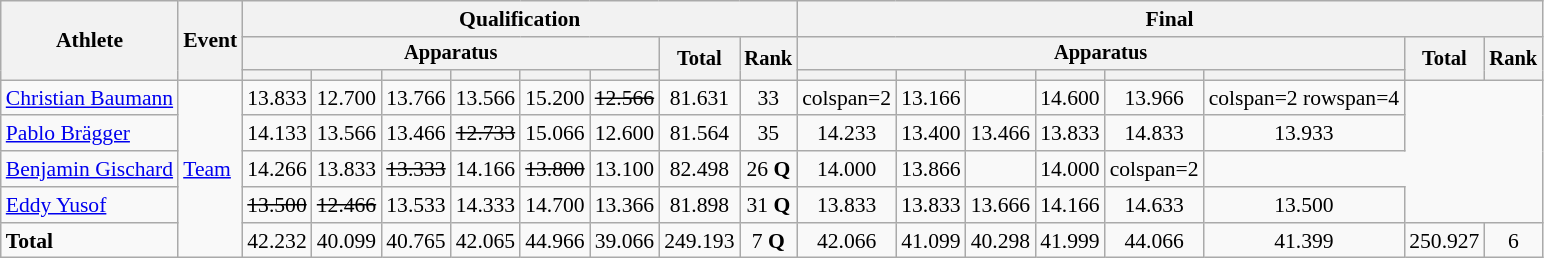<table class="wikitable" style="font-size:90%">
<tr>
<th rowspan=3>Athlete</th>
<th rowspan=3>Event</th>
<th colspan =8>Qualification</th>
<th colspan =8>Final</th>
</tr>
<tr style="font-size:95%">
<th colspan=6>Apparatus</th>
<th rowspan=2>Total</th>
<th rowspan=2>Rank</th>
<th colspan=6>Apparatus</th>
<th rowspan=2>Total</th>
<th rowspan=2>Rank</th>
</tr>
<tr style="font-size:95%">
<th></th>
<th></th>
<th></th>
<th></th>
<th></th>
<th></th>
<th></th>
<th></th>
<th></th>
<th></th>
<th></th>
<th></th>
</tr>
<tr align=center>
<td align=left><a href='#'>Christian Baumann</a></td>
<td align=left rowspan=5><a href='#'>Team</a></td>
<td>13.833</td>
<td>12.700</td>
<td>13.766</td>
<td>13.566</td>
<td>15.200</td>
<td><s>12.566</s></td>
<td>81.631</td>
<td>33</td>
<td>colspan=2 </td>
<td>13.166</td>
<td></td>
<td>14.600</td>
<td>13.966</td>
<td>colspan=2 rowspan=4 </td>
</tr>
<tr align=center>
<td align=left><a href='#'>Pablo Brägger</a></td>
<td>14.133</td>
<td>13.566</td>
<td>13.466</td>
<td><s>12.733</s></td>
<td>15.066</td>
<td>12.600</td>
<td>81.564</td>
<td>35</td>
<td>14.233</td>
<td>13.400</td>
<td>13.466</td>
<td>13.833</td>
<td>14.833</td>
<td>13.933</td>
</tr>
<tr align=center>
<td align=left><a href='#'>Benjamin Gischard</a></td>
<td>14.266</td>
<td>13.833</td>
<td><s>13.333</s></td>
<td>14.166</td>
<td><s>13.800</s></td>
<td>13.100</td>
<td>82.498</td>
<td>26 <strong>Q</strong></td>
<td>14.000</td>
<td>13.866</td>
<td></td>
<td>14.000</td>
<td>colspan=2 </td>
</tr>
<tr align=center>
<td align=left><a href='#'>Eddy Yusof</a></td>
<td><s>13.500</s></td>
<td><s>12.466</s></td>
<td>13.533</td>
<td>14.333</td>
<td>14.700</td>
<td>13.366</td>
<td>81.898</td>
<td>31 <strong>Q</strong></td>
<td>13.833</td>
<td>13.833</td>
<td>13.666</td>
<td>14.166</td>
<td>14.633</td>
<td>13.500</td>
</tr>
<tr align=center>
<td align=left><strong>Total</strong></td>
<td>42.232</td>
<td>40.099</td>
<td>40.765</td>
<td>42.065</td>
<td>44.966</td>
<td>39.066</td>
<td>249.193</td>
<td>7 <strong>Q</strong></td>
<td>42.066</td>
<td>41.099</td>
<td>40.298</td>
<td>41.999</td>
<td>44.066</td>
<td>41.399</td>
<td>250.927</td>
<td>6</td>
</tr>
</table>
